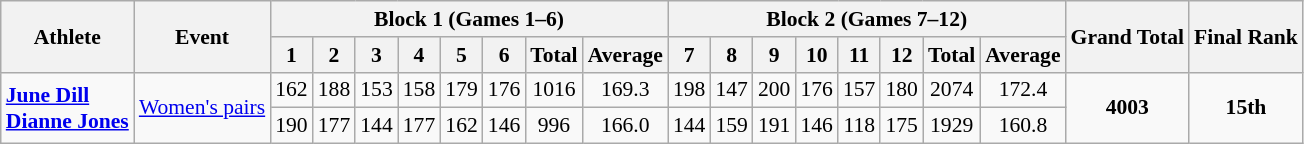<table class="wikitable" border="1" style="font-size:90%">
<tr>
<th rowspan=2>Athlete</th>
<th rowspan=2>Event</th>
<th colspan=8>Block 1 (Games 1–6)</th>
<th colspan=8>Block 2 (Games 7–12)</th>
<th rowspan=2>Grand Total</th>
<th rowspan=2>Final Rank</th>
</tr>
<tr>
<th>1</th>
<th>2</th>
<th>3</th>
<th>4</th>
<th>5</th>
<th>6</th>
<th>Total</th>
<th>Average</th>
<th>7</th>
<th>8</th>
<th>9</th>
<th>10</th>
<th>11</th>
<th>12</th>
<th>Total</th>
<th>Average</th>
</tr>
<tr>
<td rowspan=2><strong><a href='#'>June Dill</a> <br> <a href='#'>Dianne Jones</a></strong></td>
<td rowspan=2><a href='#'>Women's pairs</a></td>
<td align=center>162</td>
<td align=center>188</td>
<td align=center>153</td>
<td align=center>158</td>
<td align=center>179</td>
<td align=center>176</td>
<td align=center>1016</td>
<td align=center>169.3</td>
<td align=center>198</td>
<td align=center>147</td>
<td align=center>200</td>
<td align=center>176</td>
<td align=center>157</td>
<td align=center>180</td>
<td align=center>2074</td>
<td align=center>172.4</td>
<td align=center rowspan=2> <strong>4003</strong></td>
<td align=center rowspan=2> <strong>15th</strong></td>
</tr>
<tr>
<td align=center>190</td>
<td align=center>177</td>
<td align=center>144</td>
<td align=center>177</td>
<td align=center>162</td>
<td align=center>146</td>
<td align=center>996</td>
<td align=center>166.0</td>
<td align=center>144</td>
<td align=center>159</td>
<td align=center>191</td>
<td align=center>146</td>
<td align=center>118</td>
<td align=center>175</td>
<td align=center>1929</td>
<td align=center>160.8</td>
</tr>
</table>
